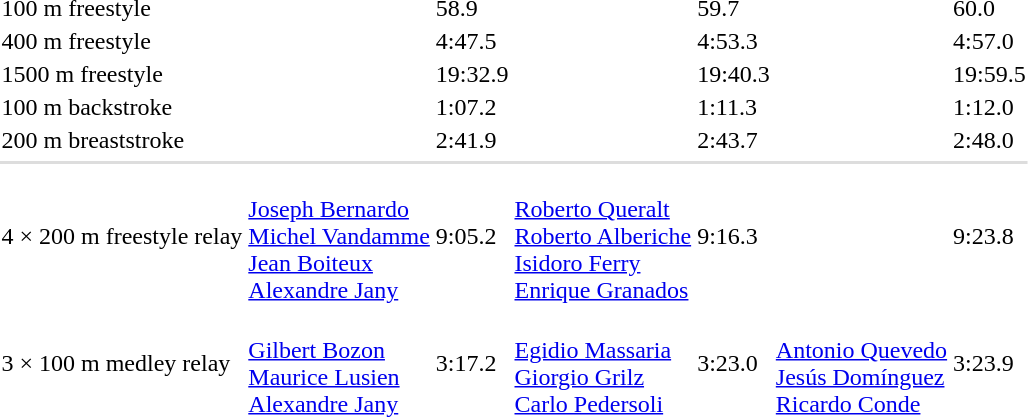<table>
<tr>
<td>100 m freestyle</td>
<td></td>
<td>58.9</td>
<td></td>
<td>59.7</td>
<td></td>
<td>60.0</td>
</tr>
<tr>
<td>400 m freestyle</td>
<td></td>
<td>4:47.5</td>
<td></td>
<td>4:53.3</td>
<td></td>
<td>4:57.0</td>
</tr>
<tr>
<td>1500 m freestyle</td>
<td></td>
<td>19:32.9</td>
<td></td>
<td>19:40.3</td>
<td></td>
<td>19:59.5</td>
</tr>
<tr>
<td>100 m backstroke</td>
<td></td>
<td>1:07.2</td>
<td></td>
<td>1:11.3</td>
<td></td>
<td>1:12.0</td>
</tr>
<tr>
<td>200 m breaststroke</td>
<td></td>
<td>2:41.9</td>
<td></td>
<td>2:43.7</td>
<td></td>
<td>2:48.0</td>
</tr>
<tr>
</tr>
<tr bgcolor=#ddd>
<td colspan=7></td>
</tr>
<tr>
<td>4 × 200 m freestyle relay</td>
<td valign=top><br><a href='#'>Joseph Bernardo</a><br><a href='#'>Michel Vandamme</a><br><a href='#'>Jean Boiteux</a><br><a href='#'>Alexandre Jany</a></td>
<td>9:05.2</td>
<td valign=top><br><a href='#'>Roberto Queralt</a><br><a href='#'>Roberto Alberiche</a><br><a href='#'>Isidoro Ferry</a><br><a href='#'>Enrique Granados</a></td>
<td>9:16.3</td>
<td></td>
<td>9:23.8</td>
</tr>
<tr>
<td>3 × 100 m medley relay</td>
<td valign=top><br><a href='#'>Gilbert Bozon</a><br><a href='#'>Maurice Lusien</a><br><a href='#'>Alexandre Jany</a></td>
<td>3:17.2</td>
<td valign=top><br><a href='#'>Egidio Massaria</a><br><a href='#'>Giorgio Grilz</a><br><a href='#'>Carlo Pedersoli</a></td>
<td>3:23.0</td>
<td valign=top><br><a href='#'>Antonio Quevedo</a><br><a href='#'>Jesús Domínguez</a><br><a href='#'>Ricardo Conde</a></td>
<td>3:23.9</td>
</tr>
</table>
